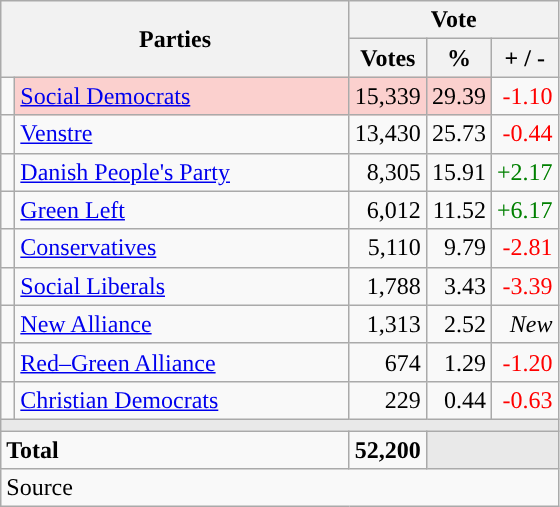<table class="wikitable" style="text-align:right;">
<tr>
<th style="text-align:centre;" rowspan="2" colspan="2" width="225">Parties</th>
<th colspan="3">Vote</th>
</tr>
<tr>
<th width="15">Votes</th>
<th width="15">%</th>
<th width="15">+ / -</th>
</tr>
<tr>
<td width="2" style="color:inherit;background:"></td>
<td bgcolor=#fbd0ce  align="left"><a href='#'>Social Democrats</a></td>
<td bgcolor=#fbd0ce>15,339</td>
<td bgcolor=#fbd0ce>29.39</td>
<td style=color:red;>-1.10</td>
</tr>
<tr>
<td width="2" style="color:inherit;background:"></td>
<td align="left"><a href='#'>Venstre</a></td>
<td>13,430</td>
<td>25.73</td>
<td style=color:red;>-0.44</td>
</tr>
<tr>
<td width="2" style="color:inherit;background:"></td>
<td align="left"><a href='#'>Danish People's Party</a></td>
<td>8,305</td>
<td>15.91</td>
<td style=color:green;>+2.17</td>
</tr>
<tr>
<td width="2" style="color:inherit;background:"></td>
<td align="left"><a href='#'>Green Left</a></td>
<td>6,012</td>
<td>11.52</td>
<td style=color:green;>+6.17</td>
</tr>
<tr>
<td width="2" style="color:inherit;background:"></td>
<td align="left"><a href='#'>Conservatives</a></td>
<td>5,110</td>
<td>9.79</td>
<td style=color:red;>-2.81</td>
</tr>
<tr>
<td width="2" style="color:inherit;background:"></td>
<td align="left"><a href='#'>Social Liberals</a></td>
<td>1,788</td>
<td>3.43</td>
<td style=color:red;>-3.39</td>
</tr>
<tr>
<td width="2" style="color:inherit;background:"></td>
<td align="left"><a href='#'>New Alliance</a></td>
<td>1,313</td>
<td>2.52</td>
<td><em>New</em></td>
</tr>
<tr>
<td width="2" style="color:inherit;background:"></td>
<td align="left"><a href='#'>Red–Green Alliance</a></td>
<td>674</td>
<td>1.29</td>
<td style=color:red;>-1.20</td>
</tr>
<tr>
<td width="2" style="color:inherit;background:"></td>
<td align="left"><a href='#'>Christian Democrats</a></td>
<td>229</td>
<td>0.44</td>
<td style=color:red;>-0.63</td>
</tr>
<tr>
<td colspan="7" bgcolor="#E9E9E9"></td>
</tr>
<tr>
<td align="left" colspan="2"><strong>Total</strong></td>
<td><strong>52,200</strong></td>
<td bgcolor="#E9E9E9" colspan="2"></td>
</tr>
<tr>
<td align="left" colspan="6">Source</td>
</tr>
</table>
